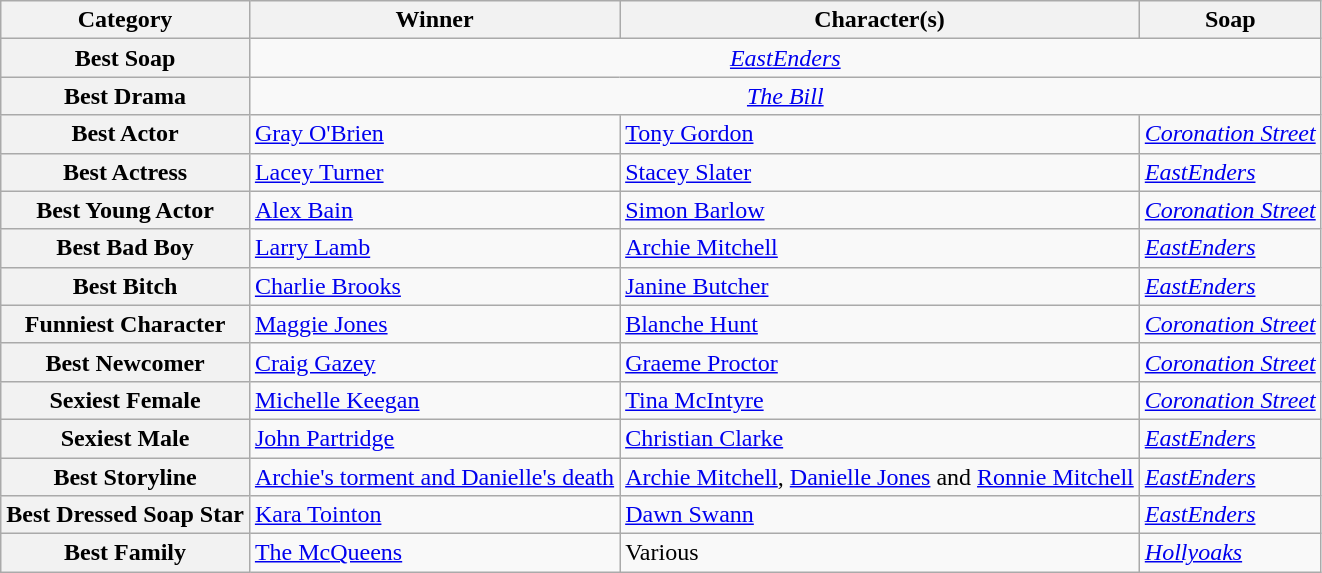<table class="wikitable" style="font-size: 100%;">
<tr>
<th>Category</th>
<th>Winner</th>
<th>Character(s)</th>
<th>Soap</th>
</tr>
<tr>
<th>Best Soap</th>
<td colspan = "3" align="center"><em><a href='#'>EastEnders</a></em></td>
</tr>
<tr>
<th>Best Drama</th>
<td colspan = "3" align="center"><em><a href='#'>The Bill</a></em></td>
</tr>
<tr>
<th>Best Actor</th>
<td><a href='#'>Gray O'Brien</a></td>
<td><a href='#'>Tony Gordon</a></td>
<td><em><a href='#'>Coronation Street</a></em></td>
</tr>
<tr>
<th>Best Actress</th>
<td><a href='#'>Lacey Turner</a></td>
<td><a href='#'>Stacey Slater</a></td>
<td><em><a href='#'>EastEnders</a></em></td>
</tr>
<tr>
<th>Best Young Actor</th>
<td><a href='#'>Alex Bain</a></td>
<td><a href='#'>Simon Barlow</a></td>
<td><em><a href='#'>Coronation Street</a></em></td>
</tr>
<tr>
<th>Best Bad Boy</th>
<td><a href='#'>Larry Lamb</a></td>
<td><a href='#'>Archie Mitchell</a></td>
<td><em><a href='#'>EastEnders</a></em></td>
</tr>
<tr>
<th>Best Bitch</th>
<td><a href='#'>Charlie Brooks</a></td>
<td><a href='#'>Janine Butcher</a></td>
<td><em><a href='#'>EastEnders</a></em></td>
</tr>
<tr>
<th>Funniest Character</th>
<td><a href='#'>Maggie Jones</a></td>
<td><a href='#'>Blanche Hunt</a></td>
<td><em><a href='#'>Coronation Street</a></em></td>
</tr>
<tr>
<th>Best Newcomer</th>
<td><a href='#'>Craig Gazey</a></td>
<td><a href='#'>Graeme Proctor</a></td>
<td><em><a href='#'>Coronation Street</a></em></td>
</tr>
<tr>
<th>Sexiest Female</th>
<td><a href='#'>Michelle Keegan</a></td>
<td><a href='#'>Tina McIntyre</a></td>
<td><em><a href='#'>Coronation Street</a></em></td>
</tr>
<tr>
<th>Sexiest Male</th>
<td><a href='#'>John Partridge</a></td>
<td><a href='#'>Christian Clarke</a></td>
<td><em><a href='#'>EastEnders</a></em></td>
</tr>
<tr>
<th>Best Storyline</th>
<td><a href='#'>Archie's torment and Danielle's death</a></td>
<td><a href='#'>Archie Mitchell</a>, <a href='#'>Danielle Jones</a> and <a href='#'>Ronnie Mitchell</a></td>
<td><em><a href='#'>EastEnders</a></em></td>
</tr>
<tr>
<th>Best Dressed Soap Star</th>
<td><a href='#'>Kara Tointon</a></td>
<td><a href='#'>Dawn Swann</a></td>
<td><em><a href='#'>EastEnders</a></em></td>
</tr>
<tr>
<th>Best Family</th>
<td><a href='#'>The McQueens</a></td>
<td>Various</td>
<td><em><a href='#'>Hollyoaks</a></em></td>
</tr>
</table>
